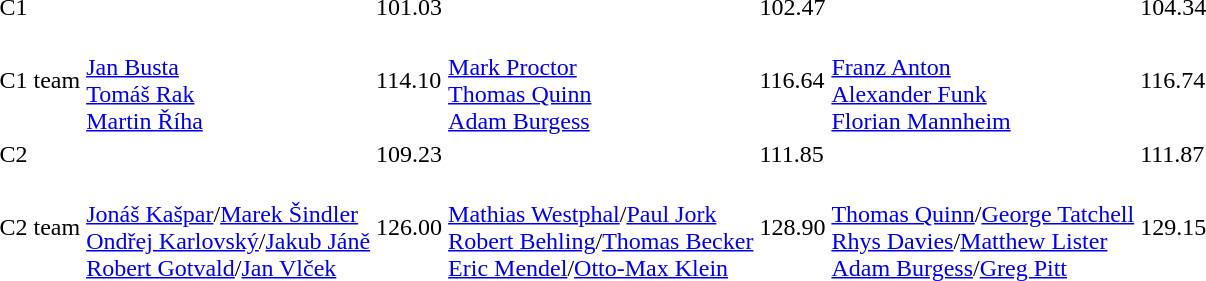<table>
<tr>
<td>C1</td>
<td></td>
<td>101.03</td>
<td></td>
<td>102.47</td>
<td></td>
<td>104.34</td>
</tr>
<tr>
<td>C1 team</td>
<td><br><a href='#'>Jan Busta</a><br><a href='#'>Tomáš Rak</a><br><a href='#'>Martin Říha</a></td>
<td>114.10</td>
<td><br><a href='#'>Mark Proctor</a><br><a href='#'>Thomas Quinn</a><br><a href='#'>Adam Burgess</a></td>
<td>116.64</td>
<td><br><a href='#'>Franz Anton</a><br><a href='#'>Alexander Funk</a><br><a href='#'>Florian Mannheim</a></td>
<td>116.74</td>
</tr>
<tr>
<td>C2</td>
<td></td>
<td>109.23</td>
<td></td>
<td>111.85</td>
<td></td>
<td>111.87</td>
</tr>
<tr>
<td>C2 team</td>
<td><br><a href='#'>Jonáš Kašpar</a>/<a href='#'>Marek Šindler</a><br><a href='#'>Ondřej Karlovský</a>/<a href='#'>Jakub Jáně</a><br><a href='#'>Robert Gotvald</a>/<a href='#'>Jan Vlček</a></td>
<td>126.00</td>
<td><br><a href='#'>Mathias Westphal</a>/<a href='#'>Paul Jork</a><br><a href='#'>Robert Behling</a>/<a href='#'>Thomas Becker</a><br><a href='#'>Eric Mendel</a>/<a href='#'>Otto-Max Klein</a></td>
<td>128.90</td>
<td><br><a href='#'>Thomas Quinn</a>/<a href='#'>George Tatchell</a><br><a href='#'>Rhys Davies</a>/<a href='#'>Matthew Lister</a><br><a href='#'>Adam Burgess</a>/<a href='#'>Greg Pitt</a></td>
<td>129.15</td>
</tr>
</table>
